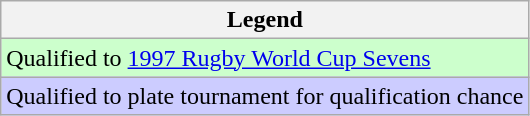<table class="wikitable">
<tr>
<th>Legend</th>
</tr>
<tr bgcolor=ccffcc>
<td>Qualified to <a href='#'>1997 Rugby World Cup Sevens</a></td>
</tr>
<tr bgcolor=ccccff>
<td>Qualified to plate tournament for qualification chance</td>
</tr>
</table>
